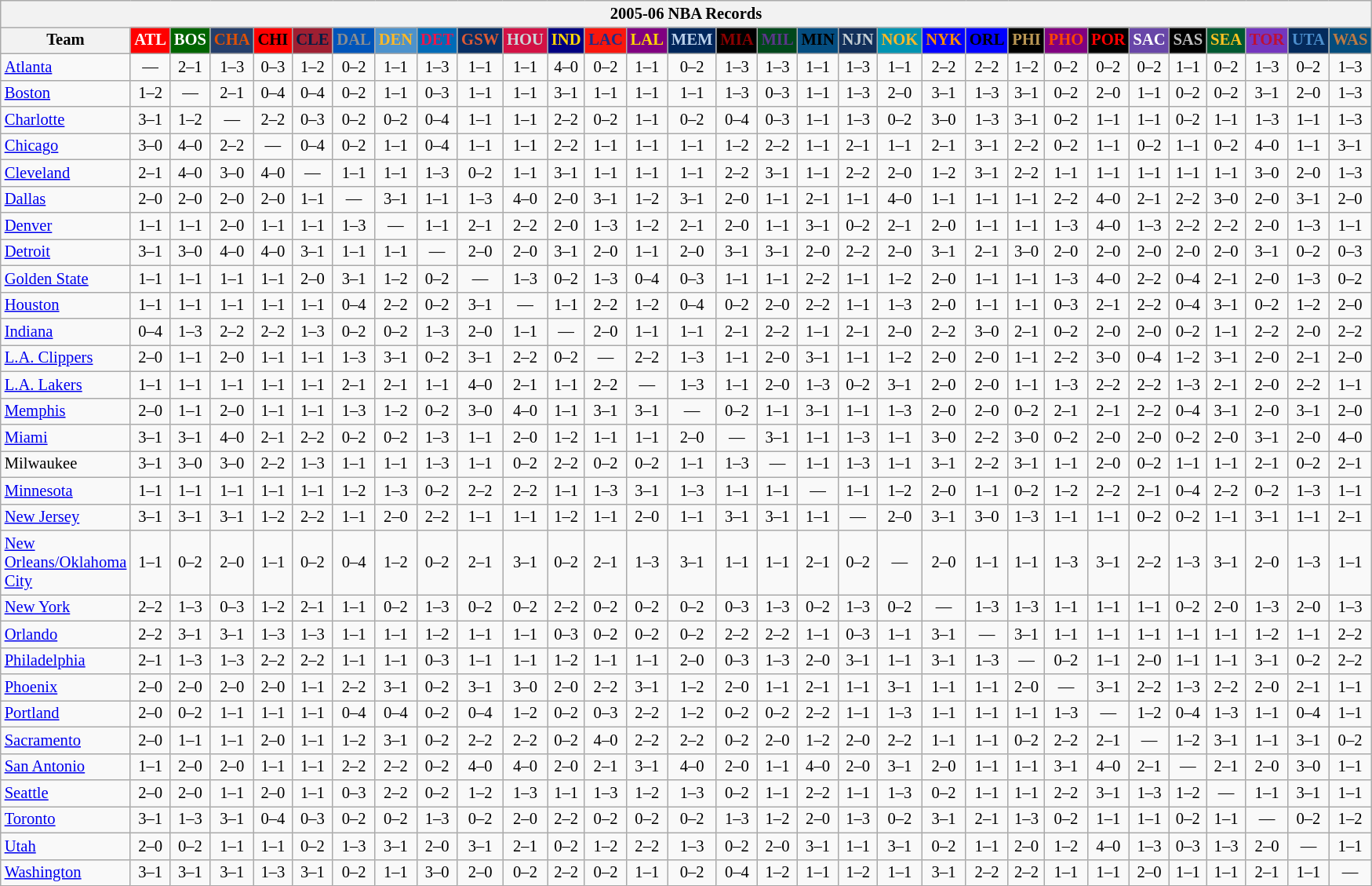<table class="wikitable" style="font-size:86%; text-align:center;">
<tr>
<th colspan=31>2005-06 NBA Records</th>
</tr>
<tr>
<th width=100>Team</th>
<th style="background:#FF0000;color:#FFFFFF;width=35">ATL</th>
<th style="background:#006400;color:#FFFFFF;width=35">BOS</th>
<th style="background:#253E6A;color:#DF5106;width=35">CHA</th>
<th style="background:#FF0000;color:#000000;width=35">CHI</th>
<th style="background:#9F1F32;color:#001D43;width=35">CLE</th>
<th style="background:#0055BA;color:#898D8F;width=35">DAL</th>
<th style="background:#4C92CC;color:#FDB827;width=35">DEN</th>
<th style="background:#006BB7;color:#ED164B;width=35">DET</th>
<th style="background:#072E63;color:#DC5A34;width=35">GSW</th>
<th style="background:#D31145;color:#CBD4D8;width=35">HOU</th>
<th style="background:#000080;color:#FFD700;width=35">IND</th>
<th style="background:#F9160D;color:#1A2E8B;width=35">LAC</th>
<th style="background:#800080;color:#FFD700;width=35">LAL</th>
<th style="background:#00265B;color:#BAD1EB;width=35">MEM</th>
<th style="background:#000000;color:#8B0000;width=35">MIA</th>
<th style="background:#00471B;color:#5C378A;width=35">MIL</th>
<th style="background:#044D80;color:#000000;width=35">MIN</th>
<th style="background:#12305B;color:#C4CED4;width=35">NJN</th>
<th style="background:#0093B1;color:#FDB827;width=35">NOK</th>
<th style="background:#0000FF;color:#FF8C00;width=35">NYK</th>
<th style="background:#0000FF;color:#000000;width=35">ORL</th>
<th style="background:#000000;color:#BB9754;width=35">PHI</th>
<th style="background:#800080;color:#FF4500;width=35">PHO</th>
<th style="background:#000000;color:#FF0000;width=35">POR</th>
<th style="background:#6846A8;color:#FFFFFF;width=35">SAC</th>
<th style="background:#000000;color:#C0C0C0;width=35">SAS</th>
<th style="background:#005831;color:#FFC322;width=35">SEA</th>
<th style="background:#7436BF;color:#BE0F34;width=35">TOR</th>
<th style="background:#042A5C;color:#4C8ECC;width=35">UTA</th>
<th style="background:#044D7D;color:#BC7A44;width=35">WAS</th>
</tr>
<tr>
<td style="text-align:left;"><a href='#'>Atlanta</a></td>
<td>—</td>
<td>2–1</td>
<td>1–3</td>
<td>0–3</td>
<td>1–2</td>
<td>0–2</td>
<td>1–1</td>
<td>1–3</td>
<td>1–1</td>
<td>1–1</td>
<td>4–0</td>
<td>0–2</td>
<td>1–1</td>
<td>0–2</td>
<td>1–3</td>
<td>1–3</td>
<td>1–1</td>
<td>1–3</td>
<td>1–1</td>
<td>2–2</td>
<td>2–2</td>
<td>1–2</td>
<td>0–2</td>
<td>0–2</td>
<td>0–2</td>
<td>1–1</td>
<td>0–2</td>
<td>1–3</td>
<td>0–2</td>
<td>1–3</td>
</tr>
<tr>
<td style="text-align:left;"><a href='#'>Boston</a></td>
<td>1–2</td>
<td>—</td>
<td>2–1</td>
<td>0–4</td>
<td>0–4</td>
<td>0–2</td>
<td>1–1</td>
<td>0–3</td>
<td>1–1</td>
<td>1–1</td>
<td>3–1</td>
<td>1–1</td>
<td>1–1</td>
<td>1–1</td>
<td>1–3</td>
<td>0–3</td>
<td>1–1</td>
<td>1–3</td>
<td>2–0</td>
<td>3–1</td>
<td>1–3</td>
<td>3–1</td>
<td>0–2</td>
<td>2–0</td>
<td>1–1</td>
<td>0–2</td>
<td>0–2</td>
<td>3–1</td>
<td>2–0</td>
<td>1–3</td>
</tr>
<tr>
<td style="text-align:left;"><a href='#'>Charlotte</a></td>
<td>3–1</td>
<td>1–2</td>
<td>—</td>
<td>2–2</td>
<td>0–3</td>
<td>0–2</td>
<td>0–2</td>
<td>0–4</td>
<td>1–1</td>
<td>1–1</td>
<td>2–2</td>
<td>0–2</td>
<td>1–1</td>
<td>0–2</td>
<td>0–4</td>
<td>0–3</td>
<td>1–1</td>
<td>1–3</td>
<td>0–2</td>
<td>3–0</td>
<td>1–3</td>
<td>3–1</td>
<td>0–2</td>
<td>1–1</td>
<td>1–1</td>
<td>0–2</td>
<td>1–1</td>
<td>1–3</td>
<td>1–1</td>
<td>1–3</td>
</tr>
<tr>
<td style="text-align:left;"><a href='#'>Chicago</a></td>
<td>3–0</td>
<td>4–0</td>
<td>2–2</td>
<td>—</td>
<td>0–4</td>
<td>0–2</td>
<td>1–1</td>
<td>0–4</td>
<td>1–1</td>
<td>1–1</td>
<td>2–2</td>
<td>1–1</td>
<td>1–1</td>
<td>1–1</td>
<td>1–2</td>
<td>2–2</td>
<td>1–1</td>
<td>2–1</td>
<td>1–1</td>
<td>2–1</td>
<td>3–1</td>
<td>2–2</td>
<td>0–2</td>
<td>1–1</td>
<td>0–2</td>
<td>1–1</td>
<td>0–2</td>
<td>4–0</td>
<td>1–1</td>
<td>3–1</td>
</tr>
<tr>
<td style="text-align:left;"><a href='#'>Cleveland</a></td>
<td>2–1</td>
<td>4–0</td>
<td>3–0</td>
<td>4–0</td>
<td>—</td>
<td>1–1</td>
<td>1–1</td>
<td>1–3</td>
<td>0–2</td>
<td>1–1</td>
<td>3–1</td>
<td>1–1</td>
<td>1–1</td>
<td>1–1</td>
<td>2–2</td>
<td>3–1</td>
<td>1–1</td>
<td>2–2</td>
<td>2–0</td>
<td>1–2</td>
<td>3–1</td>
<td>2–2</td>
<td>1–1</td>
<td>1–1</td>
<td>1–1</td>
<td>1–1</td>
<td>1–1</td>
<td>3–0</td>
<td>2–0</td>
<td>1–3</td>
</tr>
<tr>
<td style="text-align:left;"><a href='#'>Dallas</a></td>
<td>2–0</td>
<td>2–0</td>
<td>2–0</td>
<td>2–0</td>
<td>1–1</td>
<td>—</td>
<td>3–1</td>
<td>1–1</td>
<td>1–3</td>
<td>4–0</td>
<td>2–0</td>
<td>3–1</td>
<td>1–2</td>
<td>3–1</td>
<td>2–0</td>
<td>1–1</td>
<td>2–1</td>
<td>1–1</td>
<td>4–0</td>
<td>1–1</td>
<td>1–1</td>
<td>1–1</td>
<td>2–2</td>
<td>4–0</td>
<td>2–1</td>
<td>2–2</td>
<td>3–0</td>
<td>2–0</td>
<td>3–1</td>
<td>2–0</td>
</tr>
<tr>
<td style="text-align:left;"><a href='#'>Denver</a></td>
<td>1–1</td>
<td>1–1</td>
<td>2–0</td>
<td>1–1</td>
<td>1–1</td>
<td>1–3</td>
<td>—</td>
<td>1–1</td>
<td>2–1</td>
<td>2–2</td>
<td>2–0</td>
<td>1–3</td>
<td>1–2</td>
<td>2–1</td>
<td>2–0</td>
<td>1–1</td>
<td>3–1</td>
<td>0–2</td>
<td>2–1</td>
<td>2–0</td>
<td>1–1</td>
<td>1–1</td>
<td>1–3</td>
<td>4–0</td>
<td>1–3</td>
<td>2–2</td>
<td>2–2</td>
<td>2–0</td>
<td>1–3</td>
<td>1–1</td>
</tr>
<tr>
<td style="text-align:left;"><a href='#'>Detroit</a></td>
<td>3–1</td>
<td>3–0</td>
<td>4–0</td>
<td>4–0</td>
<td>3–1</td>
<td>1–1</td>
<td>1–1</td>
<td>—</td>
<td>2–0</td>
<td>2–0</td>
<td>3–1</td>
<td>2–0</td>
<td>1–1</td>
<td>2–0</td>
<td>3–1</td>
<td>3–1</td>
<td>2–0</td>
<td>2–2</td>
<td>2–0</td>
<td>3–1</td>
<td>2–1</td>
<td>3–0</td>
<td>2–0</td>
<td>2–0</td>
<td>2–0</td>
<td>2–0</td>
<td>2–0</td>
<td>3–1</td>
<td>0–2</td>
<td>0–3</td>
</tr>
<tr>
<td style="text-align:left;"><a href='#'>Golden State</a></td>
<td>1–1</td>
<td>1–1</td>
<td>1–1</td>
<td>1–1</td>
<td>2–0</td>
<td>3–1</td>
<td>1–2</td>
<td>0–2</td>
<td>—</td>
<td>1–3</td>
<td>0–2</td>
<td>1–3</td>
<td>0–4</td>
<td>0–3</td>
<td>1–1</td>
<td>1–1</td>
<td>2–2</td>
<td>1–1</td>
<td>1–2</td>
<td>2–0</td>
<td>1–1</td>
<td>1–1</td>
<td>1–3</td>
<td>4–0</td>
<td>2–2</td>
<td>0–4</td>
<td>2–1</td>
<td>2–0</td>
<td>1–3</td>
<td>0–2</td>
</tr>
<tr>
<td style="text-align:left;"><a href='#'>Houston</a></td>
<td>1–1</td>
<td>1–1</td>
<td>1–1</td>
<td>1–1</td>
<td>1–1</td>
<td>0–4</td>
<td>2–2</td>
<td>0–2</td>
<td>3–1</td>
<td>—</td>
<td>1–1</td>
<td>2–2</td>
<td>1–2</td>
<td>0–4</td>
<td>0–2</td>
<td>2–0</td>
<td>2–2</td>
<td>1–1</td>
<td>1–3</td>
<td>2–0</td>
<td>1–1</td>
<td>1–1</td>
<td>0–3</td>
<td>2–1</td>
<td>2–2</td>
<td>0–4</td>
<td>3–1</td>
<td>0–2</td>
<td>1–2</td>
<td>2–0</td>
</tr>
<tr>
<td style="text-align:left;"><a href='#'>Indiana</a></td>
<td>0–4</td>
<td>1–3</td>
<td>2–2</td>
<td>2–2</td>
<td>1–3</td>
<td>0–2</td>
<td>0–2</td>
<td>1–3</td>
<td>2–0</td>
<td>1–1</td>
<td>—</td>
<td>2–0</td>
<td>1–1</td>
<td>1–1</td>
<td>2–1</td>
<td>2–2</td>
<td>1–1</td>
<td>2–1</td>
<td>2–0</td>
<td>2–2</td>
<td>3–0</td>
<td>2–1</td>
<td>0–2</td>
<td>2–0</td>
<td>2–0</td>
<td>0–2</td>
<td>1–1</td>
<td>2–2</td>
<td>2–0</td>
<td>2–2</td>
</tr>
<tr>
<td style="text-align:left;"><a href='#'>L.A. Clippers</a></td>
<td>2–0</td>
<td>1–1</td>
<td>2–0</td>
<td>1–1</td>
<td>1–1</td>
<td>1–3</td>
<td>3–1</td>
<td>0–2</td>
<td>3–1</td>
<td>2–2</td>
<td>0–2</td>
<td>—</td>
<td>2–2</td>
<td>1–3</td>
<td>1–1</td>
<td>2–0</td>
<td>3–1</td>
<td>1–1</td>
<td>1–2</td>
<td>2–0</td>
<td>2–0</td>
<td>1–1</td>
<td>2–2</td>
<td>3–0</td>
<td>0–4</td>
<td>1–2</td>
<td>3–1</td>
<td>2–0</td>
<td>2–1</td>
<td>2–0</td>
</tr>
<tr>
<td style="text-align:left;"><a href='#'>L.A. Lakers</a></td>
<td>1–1</td>
<td>1–1</td>
<td>1–1</td>
<td>1–1</td>
<td>1–1</td>
<td>2–1</td>
<td>2–1</td>
<td>1–1</td>
<td>4–0</td>
<td>2–1</td>
<td>1–1</td>
<td>2–2</td>
<td>—</td>
<td>1–3</td>
<td>1–1</td>
<td>2–0</td>
<td>1–3</td>
<td>0–2</td>
<td>3–1</td>
<td>2–0</td>
<td>2–0</td>
<td>1–1</td>
<td>1–3</td>
<td>2–2</td>
<td>2–2</td>
<td>1–3</td>
<td>2–1</td>
<td>2–0</td>
<td>2–2</td>
<td>1–1</td>
</tr>
<tr>
<td style="text-align:left;"><a href='#'>Memphis</a></td>
<td>2–0</td>
<td>1–1</td>
<td>2–0</td>
<td>1–1</td>
<td>1–1</td>
<td>1–3</td>
<td>1–2</td>
<td>0–2</td>
<td>3–0</td>
<td>4–0</td>
<td>1–1</td>
<td>3–1</td>
<td>3–1</td>
<td>—</td>
<td>0–2</td>
<td>1–1</td>
<td>3–1</td>
<td>1–1</td>
<td>1–3</td>
<td>2–0</td>
<td>2–0</td>
<td>0–2</td>
<td>2–1</td>
<td>2–1</td>
<td>2–2</td>
<td>0–4</td>
<td>3–1</td>
<td>2–0</td>
<td>3–1</td>
<td>2–0</td>
</tr>
<tr>
<td style="text-align:left;"><a href='#'>Miami</a></td>
<td>3–1</td>
<td>3–1</td>
<td>4–0</td>
<td>2–1</td>
<td>2–2</td>
<td>0–2</td>
<td>0–2</td>
<td>1–3</td>
<td>1–1</td>
<td>2–0</td>
<td>1–2</td>
<td>1–1</td>
<td>1–1</td>
<td>2–0</td>
<td>—</td>
<td>3–1</td>
<td>1–1</td>
<td>1–3</td>
<td>1–1</td>
<td>3–0</td>
<td>2–2</td>
<td>3–0</td>
<td>0–2</td>
<td>2–0</td>
<td>2–0</td>
<td>0–2</td>
<td>2–0</td>
<td>3–1</td>
<td>2–0</td>
<td>4–0</td>
</tr>
<tr>
<td style="text-align:left;">Milwaukee</td>
<td>3–1</td>
<td>3–0</td>
<td>3–0</td>
<td>2–2</td>
<td>1–3</td>
<td>1–1</td>
<td>1–1</td>
<td>1–3</td>
<td>1–1</td>
<td>0–2</td>
<td>2–2</td>
<td>0–2</td>
<td>0–2</td>
<td>1–1</td>
<td>1–3</td>
<td>—</td>
<td>1–1</td>
<td>1–3</td>
<td>1–1</td>
<td>3–1</td>
<td>2–2</td>
<td>3–1</td>
<td>1–1</td>
<td>2–0</td>
<td>0–2</td>
<td>1–1</td>
<td>1–1</td>
<td>2–1</td>
<td>0–2</td>
<td>2–1</td>
</tr>
<tr>
<td style="text-align:left;"><a href='#'>Minnesota</a></td>
<td>1–1</td>
<td>1–1</td>
<td>1–1</td>
<td>1–1</td>
<td>1–1</td>
<td>1–2</td>
<td>1–3</td>
<td>0–2</td>
<td>2–2</td>
<td>2–2</td>
<td>1–1</td>
<td>1–3</td>
<td>3–1</td>
<td>1–3</td>
<td>1–1</td>
<td>1–1</td>
<td>—</td>
<td>1–1</td>
<td>1–2</td>
<td>2–0</td>
<td>1–1</td>
<td>0–2</td>
<td>1–2</td>
<td>2–2</td>
<td>2–1</td>
<td>0–4</td>
<td>2–2</td>
<td>0–2</td>
<td>1–3</td>
<td>1–1</td>
</tr>
<tr>
<td style="text-align:left;"><a href='#'>New Jersey</a></td>
<td>3–1</td>
<td>3–1</td>
<td>3–1</td>
<td>1–2</td>
<td>2–2</td>
<td>1–1</td>
<td>2–0</td>
<td>2–2</td>
<td>1–1</td>
<td>1–1</td>
<td>1–2</td>
<td>1–1</td>
<td>2–0</td>
<td>1–1</td>
<td>3–1</td>
<td>3–1</td>
<td>1–1</td>
<td>—</td>
<td>2–0</td>
<td>3–1</td>
<td>3–0</td>
<td>1–3</td>
<td>1–1</td>
<td>1–1</td>
<td>0–2</td>
<td>0–2</td>
<td>1–1</td>
<td>3–1</td>
<td>1–1</td>
<td>2–1</td>
</tr>
<tr>
<td style="text-align:left;"><a href='#'>New Orleans/Oklahoma City</a></td>
<td>1–1</td>
<td>0–2</td>
<td>2–0</td>
<td>1–1</td>
<td>0–2</td>
<td>0–4</td>
<td>1–2</td>
<td>0–2</td>
<td>2–1</td>
<td>3–1</td>
<td>0–2</td>
<td>2–1</td>
<td>1–3</td>
<td>3–1</td>
<td>1–1</td>
<td>1–1</td>
<td>2–1</td>
<td>0–2</td>
<td>—</td>
<td>2–0</td>
<td>1–1</td>
<td>1–1</td>
<td>1–3</td>
<td>3–1</td>
<td>2–2</td>
<td>1–3</td>
<td>3–1</td>
<td>2–0</td>
<td>1–3</td>
<td>1–1</td>
</tr>
<tr>
<td style="text-align:left;"><a href='#'>New York</a></td>
<td>2–2</td>
<td>1–3</td>
<td>0–3</td>
<td>1–2</td>
<td>2–1</td>
<td>1–1</td>
<td>0–2</td>
<td>1–3</td>
<td>0–2</td>
<td>0–2</td>
<td>2–2</td>
<td>0–2</td>
<td>0–2</td>
<td>0–2</td>
<td>0–3</td>
<td>1–3</td>
<td>0–2</td>
<td>1–3</td>
<td>0–2</td>
<td>—</td>
<td>1–3</td>
<td>1–3</td>
<td>1–1</td>
<td>1–1</td>
<td>1–1</td>
<td>0–2</td>
<td>2–0</td>
<td>1–3</td>
<td>2–0</td>
<td>1–3</td>
</tr>
<tr>
<td style="text-align:left;"><a href='#'>Orlando</a></td>
<td>2–2</td>
<td>3–1</td>
<td>3–1</td>
<td>1–3</td>
<td>1–3</td>
<td>1–1</td>
<td>1–1</td>
<td>1–2</td>
<td>1–1</td>
<td>1–1</td>
<td>0–3</td>
<td>0–2</td>
<td>0–2</td>
<td>0–2</td>
<td>2–2</td>
<td>2–2</td>
<td>1–1</td>
<td>0–3</td>
<td>1–1</td>
<td>3–1</td>
<td>—</td>
<td>3–1</td>
<td>1–1</td>
<td>1–1</td>
<td>1–1</td>
<td>1–1</td>
<td>1–1</td>
<td>1–2</td>
<td>1–1</td>
<td>2–2</td>
</tr>
<tr>
<td style="text-align:left;"><a href='#'>Philadelphia</a></td>
<td>2–1</td>
<td>1–3</td>
<td>1–3</td>
<td>2–2</td>
<td>2–2</td>
<td>1–1</td>
<td>1–1</td>
<td>0–3</td>
<td>1–1</td>
<td>1–1</td>
<td>1–2</td>
<td>1–1</td>
<td>1–1</td>
<td>2–0</td>
<td>0–3</td>
<td>1–3</td>
<td>2–0</td>
<td>3–1</td>
<td>1–1</td>
<td>3–1</td>
<td>1–3</td>
<td>—</td>
<td>0–2</td>
<td>1–1</td>
<td>2–0</td>
<td>1–1</td>
<td>1–1</td>
<td>3–1</td>
<td>0–2</td>
<td>2–2</td>
</tr>
<tr>
<td style="text-align:left;"><a href='#'>Phoenix</a></td>
<td>2–0</td>
<td>2–0</td>
<td>2–0</td>
<td>2–0</td>
<td>1–1</td>
<td>2–2</td>
<td>3–1</td>
<td>0–2</td>
<td>3–1</td>
<td>3–0</td>
<td>2–0</td>
<td>2–2</td>
<td>3–1</td>
<td>1–2</td>
<td>2–0</td>
<td>1–1</td>
<td>2–1</td>
<td>1–1</td>
<td>3–1</td>
<td>1–1</td>
<td>1–1</td>
<td>2–0</td>
<td>—</td>
<td>3–1</td>
<td>2–2</td>
<td>1–3</td>
<td>2–2</td>
<td>2–0</td>
<td>2–1</td>
<td>1–1</td>
</tr>
<tr>
<td style="text-align:left;"><a href='#'>Portland</a></td>
<td>2–0</td>
<td>0–2</td>
<td>1–1</td>
<td>1–1</td>
<td>1–1</td>
<td>0–4</td>
<td>0–4</td>
<td>0–2</td>
<td>0–4</td>
<td>1–2</td>
<td>0–2</td>
<td>0–3</td>
<td>2–2</td>
<td>1–2</td>
<td>0–2</td>
<td>0–2</td>
<td>2–2</td>
<td>1–1</td>
<td>1–3</td>
<td>1–1</td>
<td>1–1</td>
<td>1–1</td>
<td>1–3</td>
<td>—</td>
<td>1–2</td>
<td>0–4</td>
<td>1–3</td>
<td>1–1</td>
<td>0–4</td>
<td>1–1</td>
</tr>
<tr>
<td style="text-align:left;"><a href='#'>Sacramento</a></td>
<td>2–0</td>
<td>1–1</td>
<td>1–1</td>
<td>2–0</td>
<td>1–1</td>
<td>1–2</td>
<td>3–1</td>
<td>0–2</td>
<td>2–2</td>
<td>2–2</td>
<td>0–2</td>
<td>4–0</td>
<td>2–2</td>
<td>2–2</td>
<td>0–2</td>
<td>2–0</td>
<td>1–2</td>
<td>2–0</td>
<td>2–2</td>
<td>1–1</td>
<td>1–1</td>
<td>0–2</td>
<td>2–2</td>
<td>2–1</td>
<td>—</td>
<td>1–2</td>
<td>3–1</td>
<td>1–1</td>
<td>3–1</td>
<td>0–2</td>
</tr>
<tr>
<td style="text-align:left;"><a href='#'>San Antonio</a></td>
<td>1–1</td>
<td>2–0</td>
<td>2–0</td>
<td>1–1</td>
<td>1–1</td>
<td>2–2</td>
<td>2–2</td>
<td>0–2</td>
<td>4–0</td>
<td>4–0</td>
<td>2–0</td>
<td>2–1</td>
<td>3–1</td>
<td>4–0</td>
<td>2–0</td>
<td>1–1</td>
<td>4–0</td>
<td>2–0</td>
<td>3–1</td>
<td>2–0</td>
<td>1–1</td>
<td>1–1</td>
<td>3–1</td>
<td>4–0</td>
<td>2–1</td>
<td>—</td>
<td>2–1</td>
<td>2–0</td>
<td>3–0</td>
<td>1–1</td>
</tr>
<tr>
<td style="text-align:left;"><a href='#'>Seattle</a></td>
<td>2–0</td>
<td>2–0</td>
<td>1–1</td>
<td>2–0</td>
<td>1–1</td>
<td>0–3</td>
<td>2–2</td>
<td>0–2</td>
<td>1–2</td>
<td>1–3</td>
<td>1–1</td>
<td>1–3</td>
<td>1–2</td>
<td>1–3</td>
<td>0–2</td>
<td>1–1</td>
<td>2–2</td>
<td>1–1</td>
<td>1–3</td>
<td>0–2</td>
<td>1–1</td>
<td>1–1</td>
<td>2–2</td>
<td>3–1</td>
<td>1–3</td>
<td>1–2</td>
<td>—</td>
<td>1–1</td>
<td>3–1</td>
<td>1–1</td>
</tr>
<tr>
<td style="text-align:left;"><a href='#'>Toronto</a></td>
<td>3–1</td>
<td>1–3</td>
<td>3–1</td>
<td>0–4</td>
<td>0–3</td>
<td>0–2</td>
<td>0–2</td>
<td>1–3</td>
<td>0–2</td>
<td>2–0</td>
<td>2–2</td>
<td>0–2</td>
<td>0–2</td>
<td>0–2</td>
<td>1–3</td>
<td>1–2</td>
<td>2–0</td>
<td>1–3</td>
<td>0–2</td>
<td>3–1</td>
<td>2–1</td>
<td>1–3</td>
<td>0–2</td>
<td>1–1</td>
<td>1–1</td>
<td>0–2</td>
<td>1–1</td>
<td>—</td>
<td>0–2</td>
<td>1–2</td>
</tr>
<tr>
<td style="text-align:left;"><a href='#'>Utah</a></td>
<td>2–0</td>
<td>0–2</td>
<td>1–1</td>
<td>1–1</td>
<td>0–2</td>
<td>1–3</td>
<td>3–1</td>
<td>2–0</td>
<td>3–1</td>
<td>2–1</td>
<td>0–2</td>
<td>1–2</td>
<td>2–2</td>
<td>1–3</td>
<td>0–2</td>
<td>2–0</td>
<td>3–1</td>
<td>1–1</td>
<td>3–1</td>
<td>0–2</td>
<td>1–1</td>
<td>2–0</td>
<td>1–2</td>
<td>4–0</td>
<td>1–3</td>
<td>0–3</td>
<td>1–3</td>
<td>2–0</td>
<td>—</td>
<td>1–1</td>
</tr>
<tr>
<td style="text-align:left;"><a href='#'>Washington</a></td>
<td>3–1</td>
<td>3–1</td>
<td>3–1</td>
<td>1–3</td>
<td>3–1</td>
<td>0–2</td>
<td>1–1</td>
<td>3–0</td>
<td>2–0</td>
<td>0–2</td>
<td>2–2</td>
<td>0–2</td>
<td>1–1</td>
<td>0–2</td>
<td>0–4</td>
<td>1–2</td>
<td>1–1</td>
<td>1–2</td>
<td>1–1</td>
<td>3–1</td>
<td>2–2</td>
<td>2–2</td>
<td>1–1</td>
<td>1–1</td>
<td>2–0</td>
<td>1–1</td>
<td>1–1</td>
<td>2–1</td>
<td>1–1</td>
<td>—</td>
</tr>
</table>
